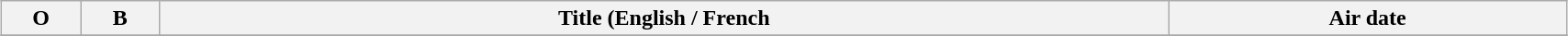<table class="wikitable sortable" style="width:90%; margin:auto; background:#FFF;">
<tr>
<th width=50>O</th>
<th width=50>B</th>
<th>Title (English / French</th>
<th>Air date</th>
</tr>
<tr>
</tr>
</table>
